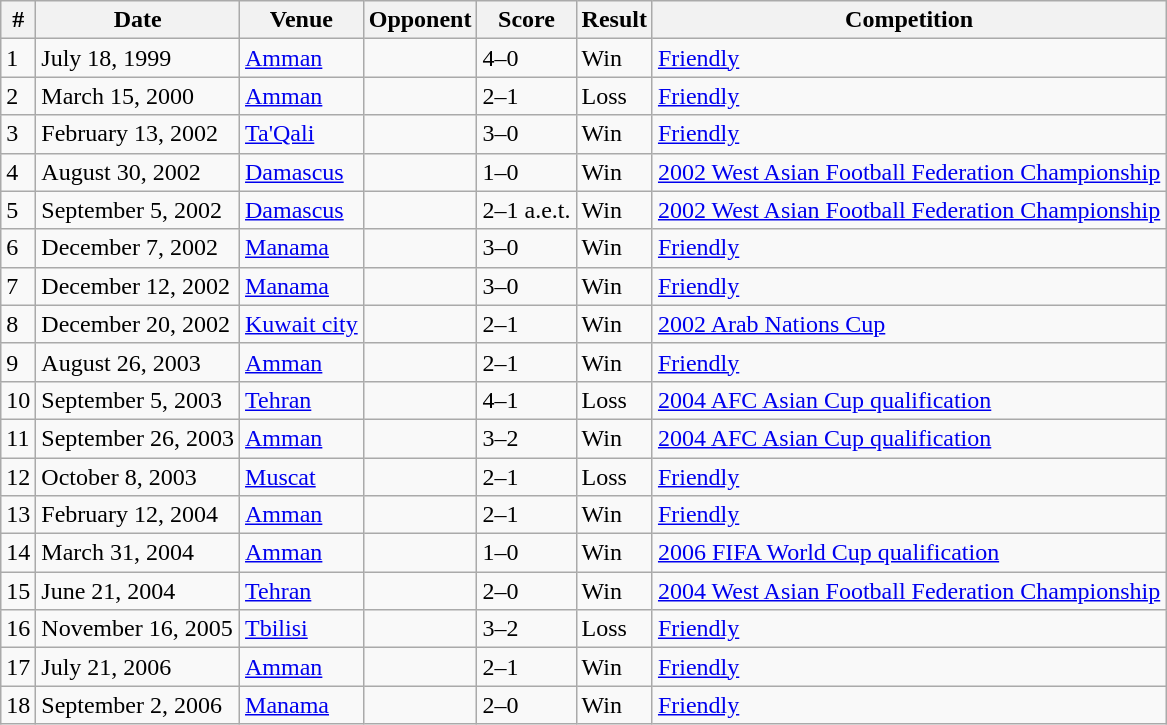<table class="wikitable">
<tr>
<th>#</th>
<th>Date</th>
<th>Venue</th>
<th>Opponent</th>
<th>Score</th>
<th>Result</th>
<th>Competition</th>
</tr>
<tr>
<td>1</td>
<td>July 18, 1999</td>
<td><a href='#'>Amman</a></td>
<td></td>
<td>4–0</td>
<td>Win</td>
<td><a href='#'>Friendly</a></td>
</tr>
<tr>
<td>2</td>
<td>March 15, 2000</td>
<td><a href='#'>Amman</a></td>
<td></td>
<td>2–1</td>
<td>Loss</td>
<td><a href='#'>Friendly</a></td>
</tr>
<tr>
<td>3</td>
<td>February 13, 2002</td>
<td><a href='#'>Ta'Qali</a></td>
<td></td>
<td>3–0</td>
<td>Win</td>
<td><a href='#'>Friendly</a></td>
</tr>
<tr>
<td>4</td>
<td>August 30, 2002</td>
<td><a href='#'>Damascus</a></td>
<td></td>
<td>1–0</td>
<td>Win</td>
<td><a href='#'>2002 West Asian Football Federation Championship</a></td>
</tr>
<tr>
<td>5</td>
<td>September 5, 2002</td>
<td><a href='#'>Damascus</a></td>
<td></td>
<td>2–1 a.e.t.</td>
<td>Win</td>
<td><a href='#'>2002 West Asian Football Federation Championship</a></td>
</tr>
<tr>
<td>6</td>
<td>December 7, 2002</td>
<td><a href='#'>Manama</a></td>
<td></td>
<td>3–0</td>
<td>Win</td>
<td><a href='#'>Friendly</a></td>
</tr>
<tr>
<td>7</td>
<td>December 12, 2002</td>
<td><a href='#'>Manama</a></td>
<td></td>
<td>3–0</td>
<td>Win</td>
<td><a href='#'>Friendly</a></td>
</tr>
<tr>
<td>8</td>
<td>December 20, 2002</td>
<td><a href='#'>Kuwait city</a></td>
<td></td>
<td>2–1</td>
<td>Win</td>
<td><a href='#'>2002 Arab Nations Cup</a></td>
</tr>
<tr>
<td>9</td>
<td>August 26, 2003</td>
<td><a href='#'>Amman</a></td>
<td></td>
<td>2–1</td>
<td>Win</td>
<td><a href='#'>Friendly</a></td>
</tr>
<tr>
<td>10</td>
<td>September 5, 2003</td>
<td><a href='#'>Tehran</a></td>
<td></td>
<td>4–1</td>
<td>Loss</td>
<td><a href='#'>2004 AFC Asian Cup qualification</a></td>
</tr>
<tr>
<td>11</td>
<td>September 26, 2003</td>
<td><a href='#'>Amman</a></td>
<td></td>
<td>3–2</td>
<td>Win</td>
<td><a href='#'>2004 AFC Asian Cup qualification</a></td>
</tr>
<tr>
<td>12</td>
<td>October 8, 2003</td>
<td><a href='#'>Muscat</a></td>
<td></td>
<td>2–1</td>
<td>Loss</td>
<td><a href='#'>Friendly</a></td>
</tr>
<tr>
<td>13</td>
<td>February 12, 2004</td>
<td><a href='#'>Amman</a></td>
<td></td>
<td>2–1</td>
<td>Win</td>
<td><a href='#'>Friendly</a></td>
</tr>
<tr>
<td>14</td>
<td>March 31, 2004</td>
<td><a href='#'>Amman</a></td>
<td></td>
<td>1–0</td>
<td>Win</td>
<td><a href='#'>2006 FIFA World Cup qualification</a></td>
</tr>
<tr>
<td>15</td>
<td>June 21, 2004</td>
<td><a href='#'>Tehran</a></td>
<td></td>
<td>2–0</td>
<td>Win</td>
<td><a href='#'>2004 West Asian Football Federation Championship</a></td>
</tr>
<tr>
<td>16</td>
<td>November 16, 2005</td>
<td><a href='#'>Tbilisi</a></td>
<td></td>
<td>3–2</td>
<td>Loss</td>
<td><a href='#'>Friendly</a></td>
</tr>
<tr>
<td>17</td>
<td>July 21, 2006</td>
<td><a href='#'>Amman</a></td>
<td></td>
<td>2–1</td>
<td>Win</td>
<td><a href='#'>Friendly</a></td>
</tr>
<tr>
<td>18</td>
<td>September 2, 2006</td>
<td><a href='#'>Manama</a></td>
<td></td>
<td>2–0</td>
<td>Win</td>
<td><a href='#'>Friendly</a></td>
</tr>
</table>
